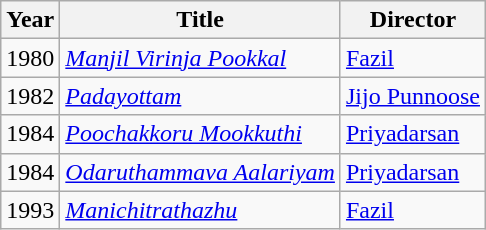<table class="wikitable">
<tr>
<th>Year</th>
<th>Title</th>
<th>Director</th>
</tr>
<tr>
<td>1980</td>
<td><em><a href='#'>Manjil Virinja Pookkal</a></em></td>
<td><a href='#'>Fazil</a></td>
</tr>
<tr>
<td>1982</td>
<td><em><a href='#'>Padayottam</a></em></td>
<td><a href='#'>Jijo Punnoose</a></td>
</tr>
<tr>
<td>1984</td>
<td><em><a href='#'>Poochakkoru Mookkuthi</a></em></td>
<td><a href='#'>Priyadarsan</a></td>
</tr>
<tr>
<td>1984</td>
<td><em><a href='#'>Odaruthammava Aalariyam</a></em></td>
<td><a href='#'>Priyadarsan</a></td>
</tr>
<tr>
<td>1993</td>
<td><em><a href='#'>Manichitrathazhu</a></em></td>
<td><a href='#'>Fazil</a></td>
</tr>
</table>
